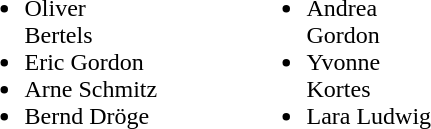<table>
<tr>
<td width="130" valign="top"><br><ul><li>Oliver Bertels</li><li>Eric Gordon</li><li>Arne Schmitz</li><li>Bernd Dröge</li></ul></td>
<td width="50"> </td>
<td width="130" valign="top"><br><ul><li>Andrea Gordon</li><li>Yvonne Kortes</li><li>Lara Ludwig</li></ul></td>
</tr>
</table>
